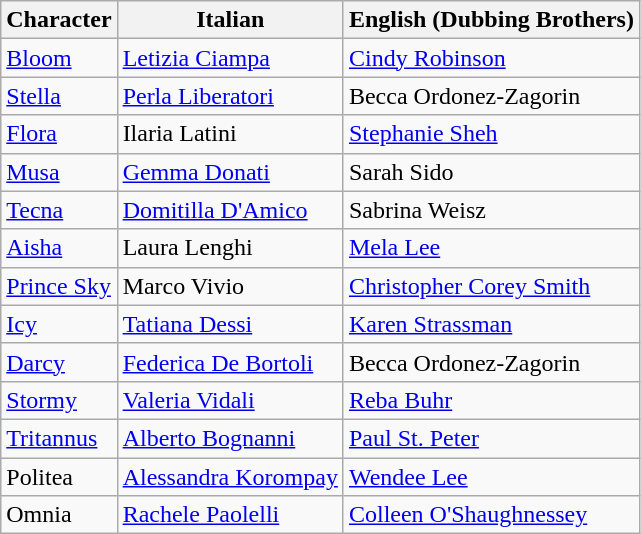<table class="wikitable">
<tr>
<th>Character</th>
<th>Italian</th>
<th>English (Dubbing Brothers)</th>
</tr>
<tr>
<td><a href='#'>Bloom</a></td>
<td><a href='#'>Letizia Ciampa</a></td>
<td><a href='#'>Cindy Robinson</a></td>
</tr>
<tr>
<td><a href='#'>Stella</a></td>
<td><a href='#'>Perla Liberatori</a></td>
<td>Becca Ordonez-Zagorin</td>
</tr>
<tr>
<td><a href='#'>Flora</a></td>
<td>Ilaria Latini</td>
<td><a href='#'>Stephanie Sheh</a></td>
</tr>
<tr>
<td><a href='#'>Musa</a></td>
<td><a href='#'>Gemma Donati</a></td>
<td>Sarah Sido</td>
</tr>
<tr>
<td><a href='#'>Tecna</a></td>
<td><a href='#'>Domitilla D'Amico</a></td>
<td>Sabrina Weisz</td>
</tr>
<tr>
<td><a href='#'>Aisha</a></td>
<td>Laura Lenghi</td>
<td><a href='#'>Mela Lee</a></td>
</tr>
<tr>
<td><a href='#'>Prince Sky</a></td>
<td>Marco Vivio</td>
<td><a href='#'>Christopher Corey Smith</a></td>
</tr>
<tr>
<td><a href='#'>Icy</a></td>
<td><a href='#'>Tatiana Dessi</a></td>
<td><a href='#'>Karen Strassman</a></td>
</tr>
<tr>
<td><a href='#'>Darcy</a></td>
<td><a href='#'>Federica De Bortoli</a></td>
<td>Becca Ordonez-Zagorin</td>
</tr>
<tr>
<td><a href='#'>Stormy</a></td>
<td><a href='#'>Valeria Vidali</a></td>
<td><a href='#'>Reba Buhr</a></td>
</tr>
<tr>
<td><a href='#'>Tritannus</a></td>
<td><a href='#'>Alberto Bognanni</a></td>
<td><a href='#'>Paul St. Peter</a></td>
</tr>
<tr>
<td>Politea</td>
<td><a href='#'>Alessandra Korompay</a></td>
<td><a href='#'>Wendee Lee</a></td>
</tr>
<tr>
<td>Omnia</td>
<td><a href='#'>Rachele Paolelli</a></td>
<td><a href='#'>Colleen O'Shaughnessey</a></td>
</tr>
</table>
